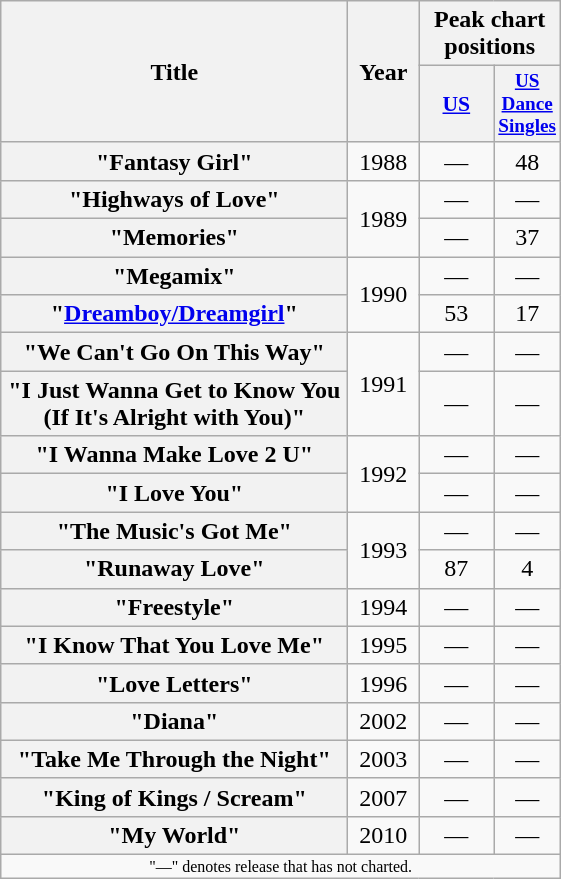<table class="wikitable plainrowheaders" style="text-align:center;">
<tr>
<th scope="col" rowspan="2" style="width:14em;">Title</th>
<th scope="col" rowspan="2" style="width:2.5em;">Year</th>
<th scope="col" colspan="3">Peak chart positions</th>
</tr>
<tr>
<th style="width:3em;font-size:90%;"><a href='#'>US</a></th>
<th style="width:3em;font-size:80%;"><a href='#'>US<br>Dance<br>Singles</a></th>
</tr>
<tr>
<th scope="row">"Fantasy Girl"</th>
<td>1988</td>
<td>—</td>
<td>48</td>
</tr>
<tr>
<th scope="row">"Highways of Love"</th>
<td rowspan="2">1989</td>
<td>—</td>
<td>—</td>
</tr>
<tr>
<th scope="row">"Memories"</th>
<td>—</td>
<td>37</td>
</tr>
<tr>
<th scope="row">"Megamix"</th>
<td rowspan="2">1990</td>
<td>—</td>
<td>—</td>
</tr>
<tr>
<th scope="row">"<a href='#'>Dreamboy/Dreamgirl</a>"</th>
<td>53</td>
<td>17</td>
</tr>
<tr>
<th scope="row">"We Can't Go On This Way"</th>
<td rowspan="2">1991</td>
<td>—</td>
<td>—</td>
</tr>
<tr>
<th scope="row">"I Just Wanna Get to Know You (If It's Alright with You)"</th>
<td>—</td>
<td>—</td>
</tr>
<tr>
<th scope="row">"I Wanna Make Love 2 U"</th>
<td rowspan="2">1992</td>
<td>—</td>
<td>—</td>
</tr>
<tr>
<th scope="row">"I Love You"</th>
<td>—</td>
<td>—</td>
</tr>
<tr>
<th scope="row">"The Music's Got Me"</th>
<td rowspan="2">1993</td>
<td>—</td>
<td>—</td>
</tr>
<tr>
<th scope="row">"Runaway Love"</th>
<td>87</td>
<td>4</td>
</tr>
<tr>
<th scope="row">"Freestyle"</th>
<td>1994</td>
<td>—</td>
<td>—</td>
</tr>
<tr>
<th scope="row">"I Know That You Love Me"</th>
<td>1995</td>
<td>—</td>
<td>—</td>
</tr>
<tr>
<th scope="row">"Love Letters"</th>
<td>1996</td>
<td>—</td>
<td>—</td>
</tr>
<tr>
<th scope="row">"Diana"</th>
<td>2002</td>
<td>—</td>
<td>—</td>
</tr>
<tr>
<th scope="row">"Take Me Through the Night"</th>
<td>2003</td>
<td>—</td>
<td>—</td>
</tr>
<tr>
<th scope="row">"King of Kings / Scream"</th>
<td>2007</td>
<td>—</td>
<td>—</td>
</tr>
<tr>
<th scope="row">"My World"</th>
<td>2010</td>
<td>—</td>
<td>—</td>
</tr>
<tr>
<td colspan="12" style="font-size: 8pt">"—" denotes release that has not charted.</td>
</tr>
</table>
